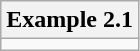<table class="wikitable">
<tr>
<th>Example 2.1</th>
</tr>
<tr>
<td></td>
</tr>
</table>
